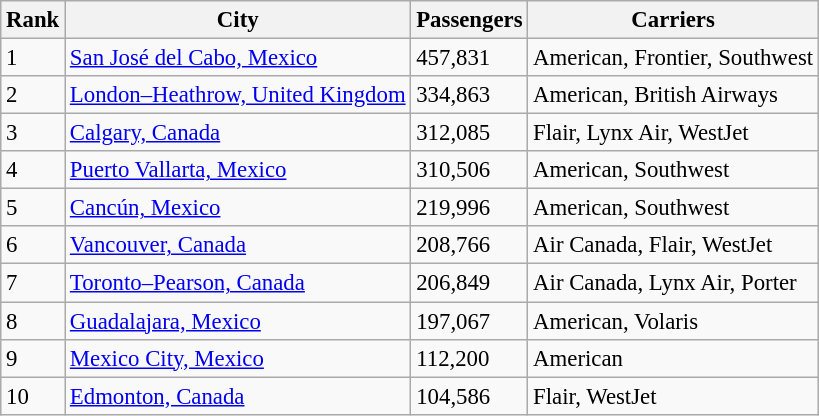<table class="wikitable sortable" style="font-size: 95%">
<tr>
<th>Rank</th>
<th>City</th>
<th>Passengers</th>
<th>Carriers</th>
</tr>
<tr>
<td>1</td>
<td> <a href='#'>San José del Cabo, Mexico</a></td>
<td>457,831</td>
<td>American, Frontier, Southwest</td>
</tr>
<tr>
<td>2</td>
<td> <a href='#'>London–Heathrow, United Kingdom</a></td>
<td>334,863</td>
<td>American, British Airways</td>
</tr>
<tr>
<td>3</td>
<td> <a href='#'>Calgary, Canada</a></td>
<td>312,085</td>
<td>Flair, Lynx Air,  WestJet</td>
</tr>
<tr>
<td>4</td>
<td> <a href='#'>Puerto Vallarta, Mexico</a></td>
<td>310,506</td>
<td>American, Southwest</td>
</tr>
<tr>
<td>5</td>
<td> <a href='#'>Cancún, Mexico</a></td>
<td>219,996</td>
<td>American, Southwest</td>
</tr>
<tr>
<td>6</td>
<td> <a href='#'>Vancouver, Canada</a></td>
<td>208,766</td>
<td>Air Canada, Flair, WestJet</td>
</tr>
<tr>
<td>7</td>
<td> <a href='#'>Toronto–Pearson, Canada</a></td>
<td>206,849</td>
<td>Air Canada, Lynx Air, Porter</td>
</tr>
<tr>
<td>8</td>
<td> <a href='#'>Guadalajara, Mexico</a></td>
<td>197,067</td>
<td>American, Volaris</td>
</tr>
<tr>
<td>9</td>
<td> <a href='#'>Mexico City, Mexico</a></td>
<td>112,200</td>
<td>American</td>
</tr>
<tr>
<td>10</td>
<td> <a href='#'>Edmonton, Canada</a></td>
<td>104,586</td>
<td>Flair, WestJet</td>
</tr>
</table>
